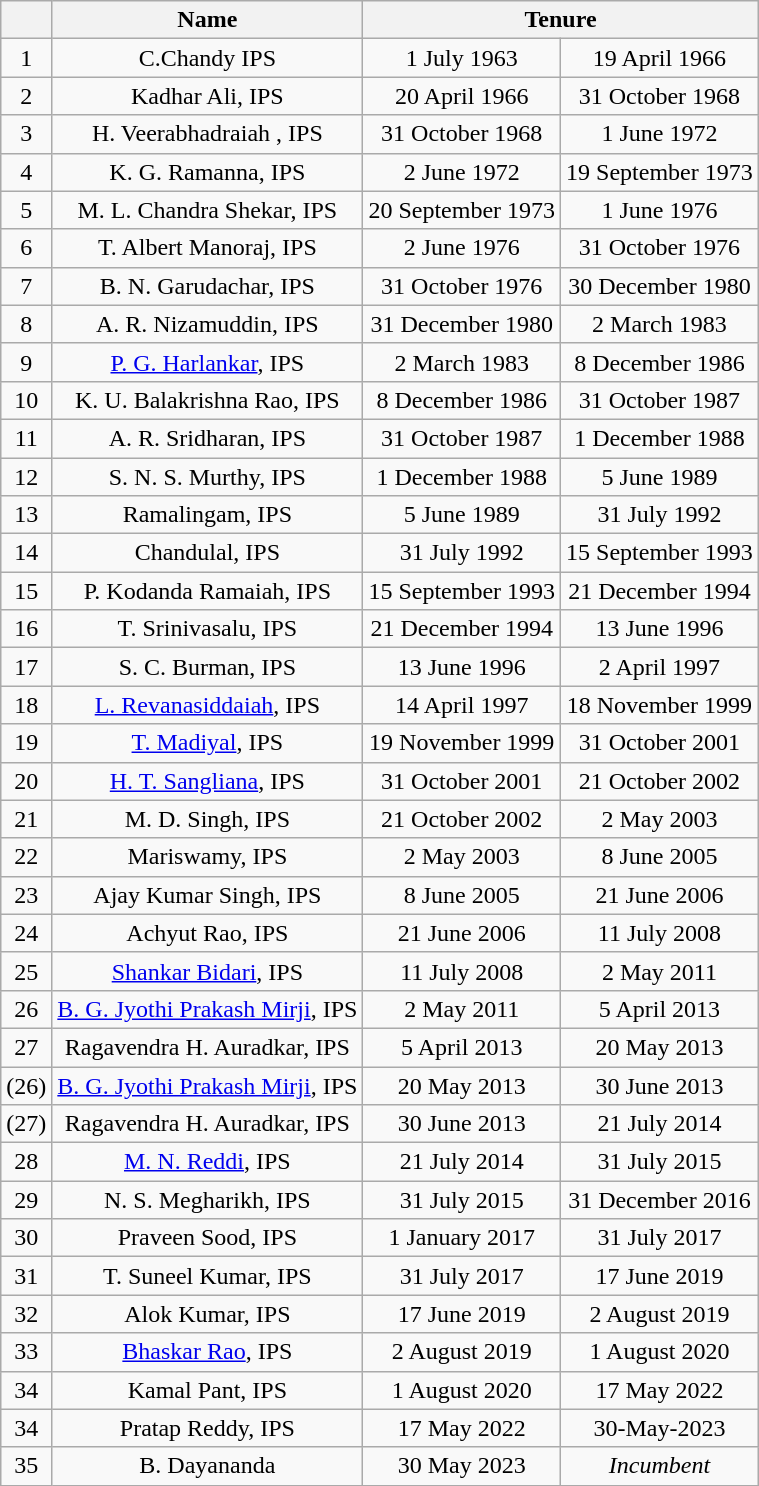<table class="wikitable" style="text-align:center">
<tr>
<th scope=col></th>
<th scope=col>Name</th>
<th scope=col colspan=2>Tenure</th>
</tr>
<tr>
<td>1</td>
<td>C.Chandy IPS</td>
<td>1 July 1963</td>
<td>19 April 1966</td>
</tr>
<tr>
<td>2</td>
<td>Kadhar Ali, IPS</td>
<td>20 April 1966</td>
<td>31 October 1968</td>
</tr>
<tr>
<td>3</td>
<td>H. Veerabhadraiah , IPS</td>
<td>31 October 1968</td>
<td>1 June 1972</td>
</tr>
<tr>
<td>4</td>
<td>K. G. Ramanna, IPS</td>
<td>2 June 1972</td>
<td>19 September 1973</td>
</tr>
<tr>
<td>5</td>
<td>M. L. Chandra Shekar, IPS</td>
<td>20 September 1973</td>
<td>1 June 1976</td>
</tr>
<tr>
<td>6</td>
<td>T. Albert Manoraj, IPS</td>
<td>2 June 1976</td>
<td>31 October 1976</td>
</tr>
<tr>
<td>7</td>
<td>B. N. Garudachar, IPS</td>
<td>31 October 1976</td>
<td>30 December 1980</td>
</tr>
<tr>
<td>8</td>
<td>A. R. Nizamuddin, IPS</td>
<td>31 December 1980</td>
<td>2 March 1983</td>
</tr>
<tr>
<td>9</td>
<td><a href='#'>P. G. Harlankar</a>, IPS</td>
<td>2 March 1983</td>
<td>8 December 1986</td>
</tr>
<tr>
<td>10</td>
<td>K. U. Balakrishna Rao, IPS</td>
<td>8 December 1986</td>
<td>31 October 1987</td>
</tr>
<tr>
<td>11</td>
<td>A. R. Sridharan, IPS</td>
<td>31 October 1987</td>
<td>1 December 1988</td>
</tr>
<tr>
<td>12</td>
<td>S. N. S. Murthy, IPS</td>
<td>1 December 1988</td>
<td>5 June 1989</td>
</tr>
<tr>
<td>13</td>
<td>Ramalingam, IPS</td>
<td>5 June 1989</td>
<td>31 July 1992</td>
</tr>
<tr>
<td>14</td>
<td>Chandulal, IPS</td>
<td>31 July 1992</td>
<td>15 September 1993</td>
</tr>
<tr>
<td>15</td>
<td>P. Kodanda Ramaiah, IPS</td>
<td>15 September 1993</td>
<td>21 December 1994</td>
</tr>
<tr>
<td>16</td>
<td>T. Srinivasalu, IPS</td>
<td>21 December 1994</td>
<td>13 June 1996</td>
</tr>
<tr>
<td>17</td>
<td>S. C. Burman, IPS</td>
<td>13 June 1996</td>
<td>2 April 1997</td>
</tr>
<tr>
<td>18</td>
<td><a href='#'>L. Revanasiddaiah</a>, IPS</td>
<td>14 April 1997</td>
<td>18 November 1999</td>
</tr>
<tr>
<td>19</td>
<td><a href='#'>T. Madiyal</a>, IPS</td>
<td>19 November 1999</td>
<td>31 October 2001</td>
</tr>
<tr>
<td>20</td>
<td><a href='#'>H. T. Sangliana</a>, IPS</td>
<td>31 October 2001</td>
<td>21 October 2002</td>
</tr>
<tr>
<td>21</td>
<td>M. D. Singh, IPS</td>
<td>21 October 2002</td>
<td>2 May 2003</td>
</tr>
<tr>
<td>22</td>
<td>Mariswamy, IPS</td>
<td>2 May 2003</td>
<td>8 June 2005</td>
</tr>
<tr>
<td>23</td>
<td>Ajay Kumar Singh, IPS</td>
<td>8 June 2005</td>
<td>21 June 2006</td>
</tr>
<tr>
<td>24</td>
<td>Achyut Rao, IPS</td>
<td>21 June 2006</td>
<td>11 July 2008</td>
</tr>
<tr>
<td>25</td>
<td><a href='#'>Shankar Bidari</a>, IPS</td>
<td>11 July 2008</td>
<td>2 May 2011</td>
</tr>
<tr>
<td>26</td>
<td><a href='#'>B. G. Jyothi Prakash Mirji</a>, IPS</td>
<td>2 May 2011</td>
<td>5 April 2013</td>
</tr>
<tr>
<td>27</td>
<td>Ragavendra H. Auradkar, IPS</td>
<td>5 April 2013</td>
<td>20 May 2013</td>
</tr>
<tr>
<td>(26)</td>
<td><a href='#'>B. G. Jyothi Prakash Mirji</a>, IPS</td>
<td>20 May 2013</td>
<td>30 June 2013</td>
</tr>
<tr>
<td>(27)</td>
<td>Ragavendra H. Auradkar, IPS</td>
<td>30 June 2013</td>
<td>21 July 2014</td>
</tr>
<tr>
<td>28</td>
<td><a href='#'>M. N. Reddi</a>, IPS</td>
<td>21 July 2014</td>
<td>31 July 2015</td>
</tr>
<tr>
<td>29</td>
<td>N. S. Megharikh, IPS</td>
<td>31 July 2015</td>
<td>31 December 2016</td>
</tr>
<tr>
<td>30</td>
<td>Praveen Sood, IPS</td>
<td>1 January 2017</td>
<td>31 July 2017</td>
</tr>
<tr>
<td>31</td>
<td>T. Suneel Kumar, IPS</td>
<td>31 July 2017</td>
<td>17 June 2019</td>
</tr>
<tr>
<td>32</td>
<td>Alok Kumar, IPS</td>
<td>17 June 2019</td>
<td>2 August 2019</td>
</tr>
<tr>
<td>33</td>
<td><a href='#'>Bhaskar Rao</a>, IPS</td>
<td>2 August 2019</td>
<td>1 August 2020</td>
</tr>
<tr>
<td>34</td>
<td>Kamal Pant, IPS</td>
<td>1 August 2020</td>
<td>17 May 2022</td>
</tr>
<tr>
<td>34</td>
<td>Pratap Reddy, IPS</td>
<td>17 May 2022</td>
<td>30-May-2023</td>
</tr>
<tr>
<td>35</td>
<td>B. Dayananda</td>
<td>30 May 2023</td>
<td><em>Incumbent</em></td>
</tr>
</table>
